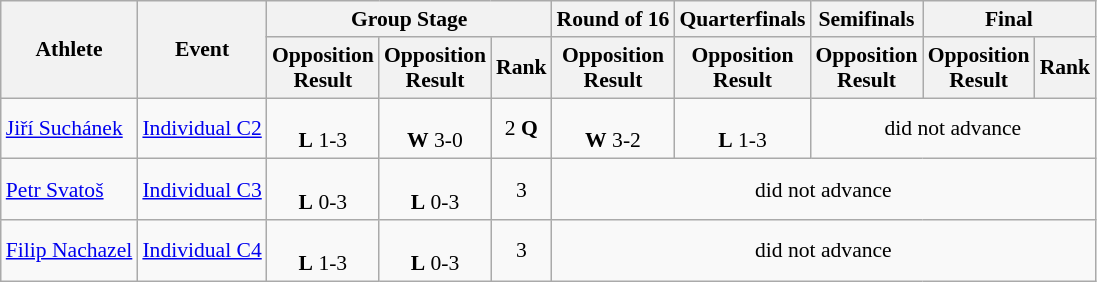<table class=wikitable style="font-size:90%">
<tr>
<th rowspan="2">Athlete</th>
<th rowspan="2">Event</th>
<th colspan="3">Group Stage</th>
<th>Round of 16</th>
<th>Quarterfinals</th>
<th>Semifinals</th>
<th colspan="2">Final</th>
</tr>
<tr>
<th>Opposition<br>Result</th>
<th>Opposition<br>Result</th>
<th>Rank</th>
<th>Opposition<br>Result</th>
<th>Opposition<br>Result</th>
<th>Opposition<br>Result</th>
<th>Opposition<br>Result</th>
<th>Rank</th>
</tr>
<tr align=center>
<td align=left><a href='#'>Jiří Suchánek</a></td>
<td align=left><a href='#'>Individual C2</a></td>
<td><br><strong>L</strong> 1-3</td>
<td><br><strong>W</strong> 3-0</td>
<td>2 <strong>Q</strong></td>
<td><br><strong>W</strong> 3-2</td>
<td><br><strong>L</strong> 1-3</td>
<td colspan=3>did not advance</td>
</tr>
<tr align=center>
<td align=left><a href='#'>Petr Svatoš</a></td>
<td align=left><a href='#'>Individual C3</a></td>
<td><br><strong>L</strong> 0-3</td>
<td><br><strong>L</strong> 0-3</td>
<td>3</td>
<td colspan=5>did not advance</td>
</tr>
<tr align=center>
<td align=left><a href='#'>Filip Nachazel</a></td>
<td align=left><a href='#'>Individual C4</a></td>
<td><br><strong>L</strong> 1-3</td>
<td><br><strong>L</strong> 0-3</td>
<td>3</td>
<td colspan=5>did not advance</td>
</tr>
</table>
